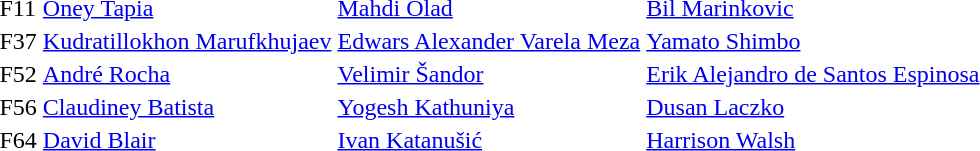<table>
<tr>
<td>F11</td>
<td><a href='#'>Oney Tapia</a><br></td>
<td><a href='#'>Mahdi Olad</a><br></td>
<td><a href='#'>Bil Marinkovic</a><br></td>
</tr>
<tr>
<td>F37</td>
<td><a href='#'>Kudratillokhon Marufkhujaev</a><br></td>
<td><a href='#'>Edwars Alexander Varela Meza</a><br></td>
<td><a href='#'>Yamato Shimbo</a><br></td>
</tr>
<tr>
<td>F52</td>
<td><a href='#'>André Rocha</a><br></td>
<td><a href='#'>Velimir Šandor</a><br></td>
<td><a href='#'>Erik Alejandro de Santos Espinosa</a><br></td>
</tr>
<tr>
<td>F56</td>
<td><a href='#'>Claudiney Batista</a><br></td>
<td><a href='#'>Yogesh Kathuniya</a><br></td>
<td><a href='#'>Dusan Laczko</a><br></td>
</tr>
<tr>
<td>F64</td>
<td><a href='#'>David Blair</a><br></td>
<td><a href='#'>Ivan Katanušić</a><br></td>
<td><a href='#'>Harrison Walsh</a><br></td>
</tr>
</table>
